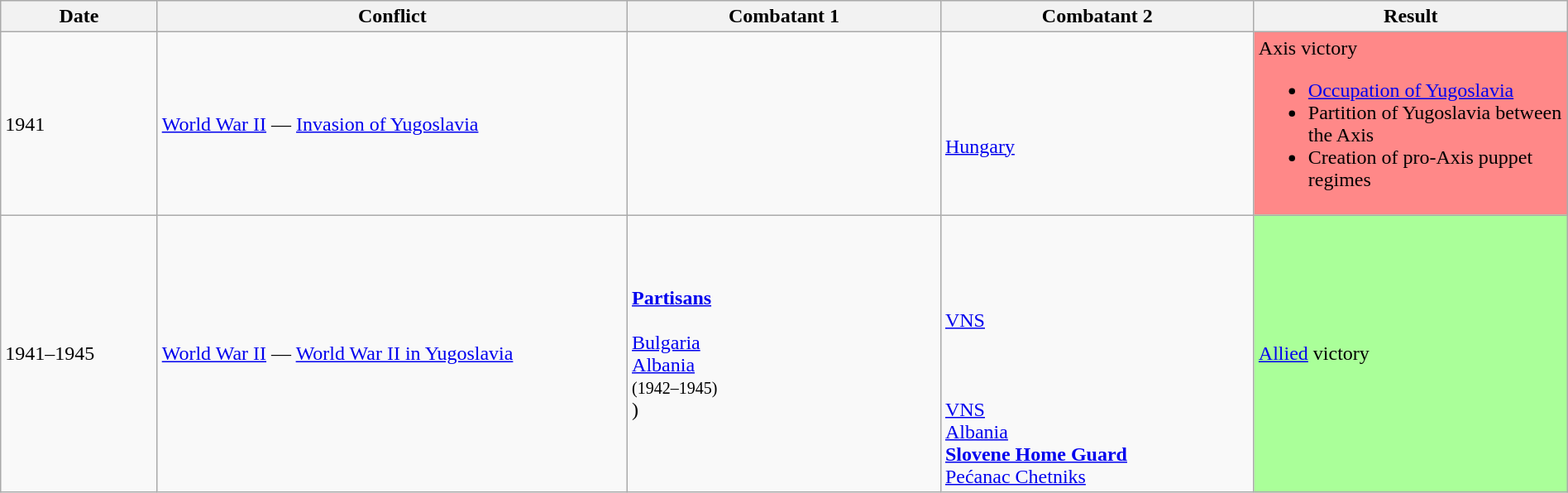<table class="wikitable" width="100%">
<tr>
<th width="10%">Date</th>
<th width="30%">Conflict</th>
<th width="20%">Combatant 1</th>
<th width="20%">Combatant 2</th>
<th width="20%">Result</th>
</tr>
<tr>
<td>1941</td>
<td><a href='#'>World War II</a> — <a href='#'>Invasion of Yugoslavia</a></td>
<td><strong></strong></td>
<td><br><br> <a href='#'>Hungary</a></td>
<td style="background:#F88">Axis victory<br><ul><li><a href='#'>Occupation of Yugoslavia</a></li><li>Partition of Yugoslavia between the Axis</li><li>Creation of pro-Axis puppet regimes</li></ul></td>
</tr>
<tr>
<td>1941–1945</td>
<td><a href='#'>World War II</a> — <a href='#'>World War II in Yugoslavia</a></td>
<td> <strong><a href='#'>Partisans</a></strong><br> <br>
 <a href='#'>Bulgaria</a> <br> <a href='#'>Albania</a> <br> <small>(1942–1945)</small><br>
 )</td>
<td><br><br> <br>
<br>
 <a href='#'>VNS</a><br>
<br>
 <br>
<br>
 <a href='#'>VNS</a> <br>
 <a href='#'>Albania</a> <br>
 <strong><a href='#'>Slovene Home Guard</a></strong> <br>
 <a href='#'>Pećanac Chetniks</a></td>
<td style="background:#AF9"><a href='#'>Allied</a> victory</td>
</tr>
</table>
